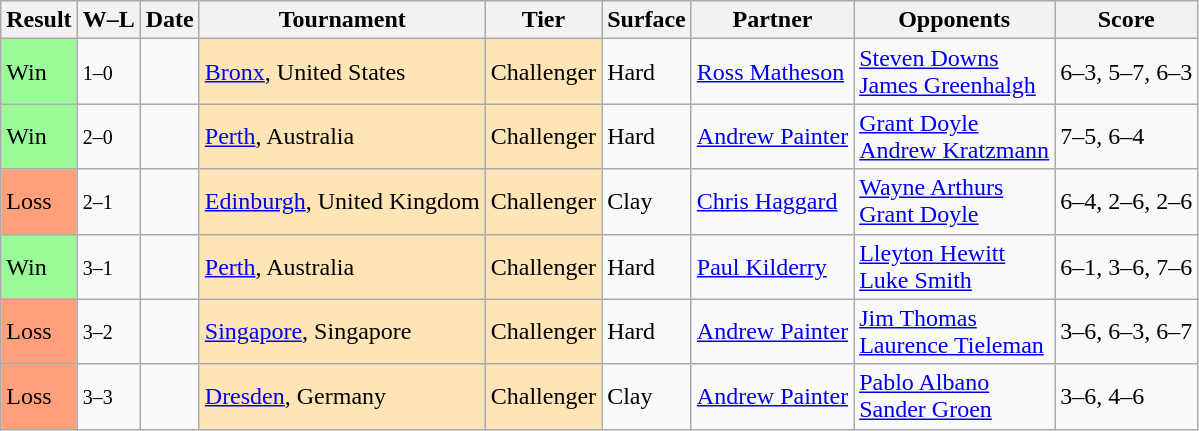<table class="sortable wikitable">
<tr>
<th>Result</th>
<th class="unsortable">W–L</th>
<th>Date</th>
<th>Tournament</th>
<th>Tier</th>
<th>Surface</th>
<th>Partner</th>
<th>Opponents</th>
<th class="unsortable">Score</th>
</tr>
<tr>
<td style="background:#98fb98;">Win</td>
<td><small>1–0</small></td>
<td></td>
<td style="background:moccasin;"><a href='#'>Bronx</a>, United States</td>
<td style="background:moccasin;">Challenger</td>
<td>Hard</td>
<td> <a href='#'>Ross Matheson</a></td>
<td> <a href='#'>Steven Downs</a> <br>  <a href='#'>James Greenhalgh</a></td>
<td>6–3, 5–7, 6–3</td>
</tr>
<tr>
<td style="background:#98fb98;">Win</td>
<td><small>2–0</small></td>
<td></td>
<td style="background:moccasin;"><a href='#'>Perth</a>, Australia</td>
<td style="background:moccasin;">Challenger</td>
<td>Hard</td>
<td> <a href='#'>Andrew Painter</a></td>
<td> <a href='#'>Grant Doyle</a> <br>  <a href='#'>Andrew Kratzmann</a></td>
<td>7–5, 6–4</td>
</tr>
<tr>
<td style="background:#ffa07a;">Loss</td>
<td><small>2–1</small></td>
<td></td>
<td style="background:moccasin;"><a href='#'>Edinburgh</a>, United Kingdom</td>
<td style="background:moccasin;">Challenger</td>
<td>Clay</td>
<td> <a href='#'>Chris Haggard</a></td>
<td> <a href='#'>Wayne Arthurs</a> <br>  <a href='#'>Grant Doyle</a></td>
<td>6–4, 2–6, 2–6</td>
</tr>
<tr>
<td style="background:#98fb98;">Win</td>
<td><small>3–1</small></td>
<td></td>
<td style="background:moccasin;"><a href='#'>Perth</a>, Australia</td>
<td style="background:moccasin;">Challenger</td>
<td>Hard</td>
<td> <a href='#'>Paul Kilderry</a></td>
<td> <a href='#'>Lleyton Hewitt</a> <br>  <a href='#'>Luke Smith</a></td>
<td>6–1, 3–6, 7–6</td>
</tr>
<tr>
<td style="background:#ffa07a;">Loss</td>
<td><small>3–2</small></td>
<td></td>
<td style="background:moccasin;"><a href='#'>Singapore</a>, Singapore</td>
<td style="background:moccasin;">Challenger</td>
<td>Hard</td>
<td> <a href='#'>Andrew Painter</a></td>
<td> <a href='#'>Jim Thomas</a> <br>  <a href='#'>Laurence Tieleman</a></td>
<td>3–6, 6–3, 6–7</td>
</tr>
<tr>
<td style="background:#ffa07a;">Loss</td>
<td><small>3–3</small></td>
<td></td>
<td style="background:moccasin;"><a href='#'>Dresden</a>, Germany</td>
<td style="background:moccasin;">Challenger</td>
<td>Clay</td>
<td> <a href='#'>Andrew Painter</a></td>
<td> <a href='#'>Pablo Albano</a> <br>  <a href='#'>Sander Groen</a></td>
<td>3–6, 4–6</td>
</tr>
</table>
